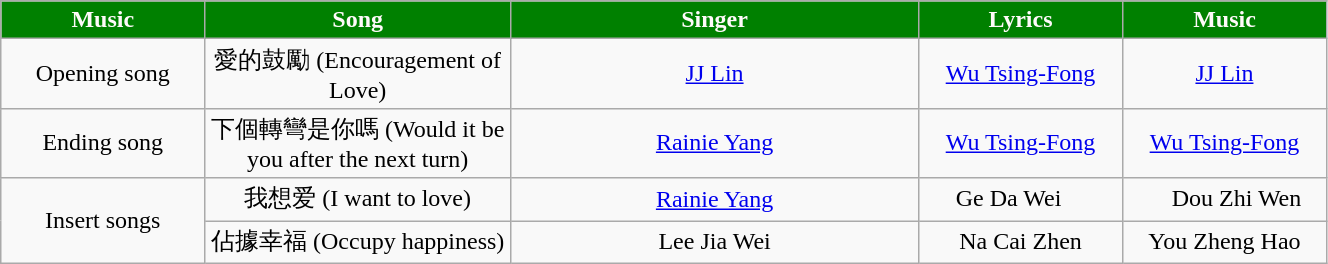<table class="wikitable" style="width:70%">
<tr style="width:100%; background:green; color:snow" align=center>
<td style="width:10%"><strong>Music</strong></td>
<td style="width:15%"><strong>Song</strong></td>
<td style="width:20%"><strong>Singer</strong></td>
<td style="width:10%"><strong>Lyrics</strong></td>
<td style="width:10%"><strong>Music</strong></td>
</tr>
<tr align=center>
<td>Opening song</td>
<td>愛的鼓勵 (Encouragement of Love)</td>
<td><a href='#'>JJ Lin</a></td>
<td><a href='#'>Wu Tsing-Fong</a></td>
<td><a href='#'>JJ Lin</a></td>
</tr>
<tr align=center>
<td>Ending song</td>
<td>下個轉彎是你嗎 (Would it be you after the next turn)</td>
<td><a href='#'>Rainie Yang</a></td>
<td><a href='#'>Wu Tsing-Fong</a></td>
<td><a href='#'>Wu Tsing-Fong</a></td>
</tr>
<tr align=center>
<td rowspan="4">Insert songs</td>
<td>我想爱 (I want to love)</td>
<td><a href='#'>Rainie Yang</a></td>
<td>Ge Da Wei　</td>
<td>　Dou Zhi Wen</td>
</tr>
<tr align=center>
<td>佔據幸福 (Occupy happiness)</td>
<td>Lee Jia Wei</td>
<td>Na Cai Zhen</td>
<td>You Zheng Hao</td>
</tr>
</table>
